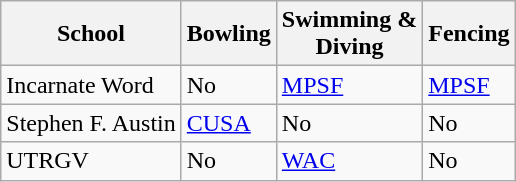<table class="wikitable">
<tr>
<th>School</th>
<th>Bowling</th>
<th>Swimming &<br>Diving</th>
<th>Fencing</th>
</tr>
<tr>
<td>Incarnate Word</td>
<td>No</td>
<td><a href='#'>MPSF</a></td>
<td><a href='#'>MPSF</a></td>
</tr>
<tr>
<td>Stephen F. Austin</td>
<td><a href='#'>CUSA</a></td>
<td>No</td>
<td>No</td>
</tr>
<tr>
<td>UTRGV</td>
<td>No</td>
<td><a href='#'>WAC</a></td>
<td>No</td>
</tr>
</table>
